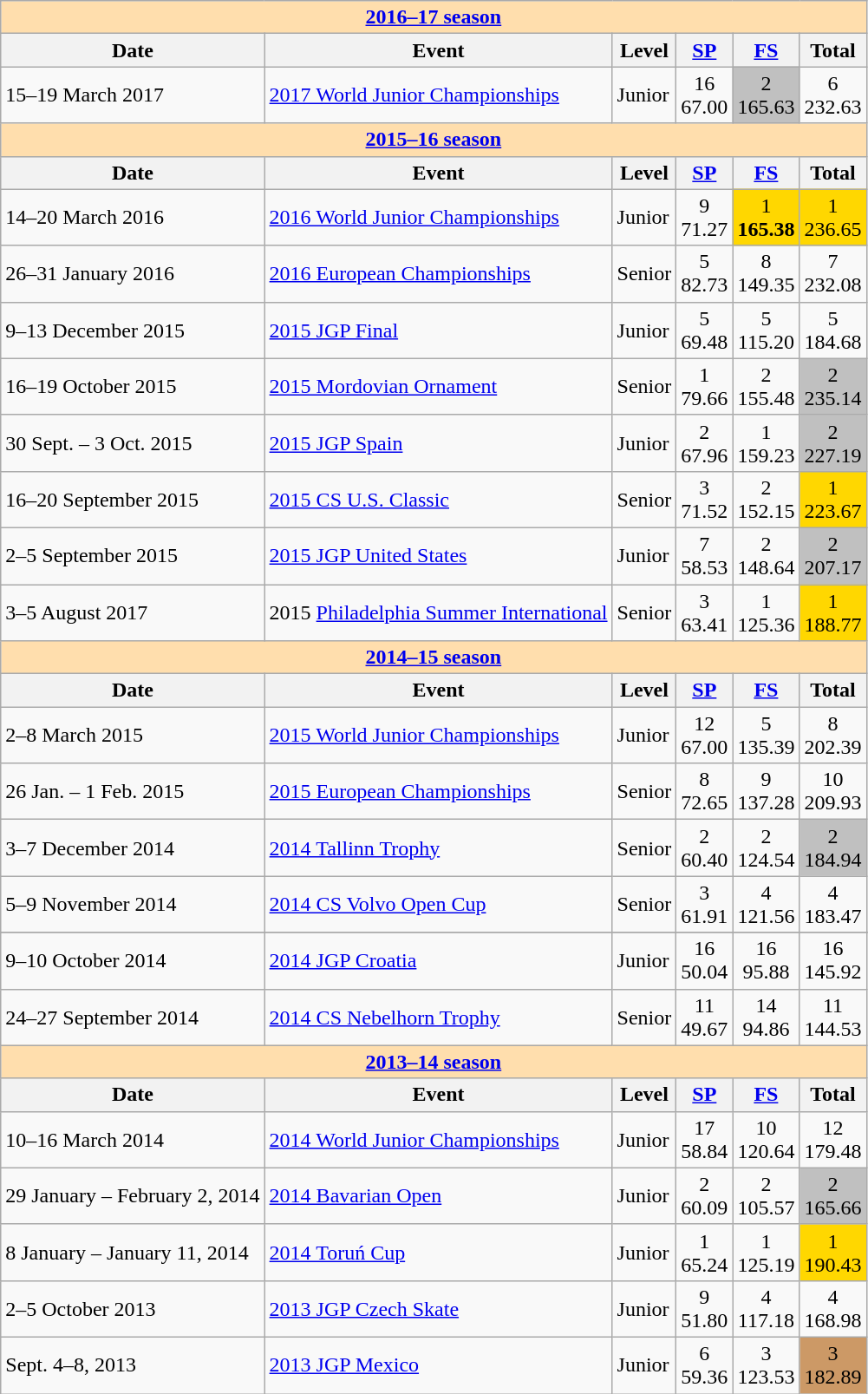<table class="wikitable">
<tr>
<td style="background-color: #ffdead; " colspan=6 align=center><a href='#'><strong>2016–17 season</strong></a></td>
</tr>
<tr>
<th>Date</th>
<th>Event</th>
<th>Level</th>
<th><a href='#'>SP</a></th>
<th><a href='#'>FS</a></th>
<th>Total</th>
</tr>
<tr>
<td>15–19 March 2017</td>
<td><a href='#'>2017 World Junior Championships</a></td>
<td>Junior</td>
<td align=center>16 <br> 67.00</td>
<td align=center bgcolor=silver>2 <br> 165.63</td>
<td align=center>6 <br> 232.63</td>
</tr>
<tr>
<th style="background-color: #ffdead; " colspan=6 align=center><a href='#'><strong>2015–16 season</strong></a></th>
</tr>
<tr>
<th>Date</th>
<th>Event</th>
<th>Level</th>
<th><a href='#'>SP</a></th>
<th><a href='#'>FS</a></th>
<th>Total</th>
</tr>
<tr>
<td>14–20 March 2016</td>
<td><a href='#'>2016 World Junior Championships</a></td>
<td>Junior</td>
<td align=center>9 <br> 71.27</td>
<td align=center bgcolor=gold>1 <br> <strong>165.38</strong></td>
<td align=center bgcolor=gold>1 <br> 236.65</td>
</tr>
<tr>
<td>26–31 January 2016</td>
<td><a href='#'>2016 European Championships</a></td>
<td>Senior</td>
<td align=center>5 <br> 82.73</td>
<td align=center>8 <br> 149.35</td>
<td align=center>7 <br> 232.08</td>
</tr>
<tr>
<td>9–13 December 2015</td>
<td><a href='#'>2015 JGP Final</a></td>
<td>Junior</td>
<td align=center>5 <br> 69.48</td>
<td align=center>5 <br> 115.20</td>
<td align=center>5 <br> 184.68</td>
</tr>
<tr>
<td>16–19 October 2015</td>
<td><a href='#'>2015 Mordovian Ornament</a></td>
<td>Senior</td>
<td align=center>1 <br> 79.66</td>
<td align=center>2 <br> 155.48</td>
<td align=center bgcolor=silver>2 <br> 235.14</td>
</tr>
<tr>
<td>30 Sept. – 3 Oct. 2015</td>
<td><a href='#'>2015 JGP Spain</a></td>
<td>Junior</td>
<td align=center>2 <br> 67.96</td>
<td align=center>1 <br> 159.23</td>
<td align=center bgcolor=silver>2 <br> 227.19</td>
</tr>
<tr>
<td>16–20 September 2015</td>
<td><a href='#'>2015 CS U.S. Classic</a></td>
<td>Senior</td>
<td align=center>3 <br> 71.52</td>
<td align=center>2 <br> 152.15</td>
<td align=center bgcolor=gold>1 <br> 223.67</td>
</tr>
<tr>
<td>2–5 September 2015</td>
<td><a href='#'>2015 JGP United States</a></td>
<td>Junior</td>
<td align=center>7 <br> 58.53</td>
<td align=center>2 <br> 148.64</td>
<td align=center bgcolor=silver>2 <br> 207.17</td>
</tr>
<tr>
<td>3–5 August 2017</td>
<td>2015 <a href='#'>Philadelphia Summer International</a></td>
<td>Senior</td>
<td align=center>3 <br> 63.41</td>
<td align=center>1 <br> 125.36</td>
<td align=center bgcolor=gold>1 <br> 188.77</td>
</tr>
<tr>
<td style="background-color: #ffdead; " colspan=6 align=center><a href='#'><strong>2014–15 season</strong></a></td>
</tr>
<tr>
<th>Date</th>
<th>Event</th>
<th>Level</th>
<th><a href='#'>SP</a></th>
<th><a href='#'>FS</a></th>
<th>Total</th>
</tr>
<tr>
<td>2–8 March 2015</td>
<td><a href='#'>2015 World Junior Championships</a></td>
<td>Junior</td>
<td align=center>12 <br> 67.00</td>
<td align=center>5 <br> 135.39</td>
<td align=center>8 <br> 202.39</td>
</tr>
<tr>
<td>26 Jan. – 1 Feb. 2015</td>
<td><a href='#'>2015 European Championships</a></td>
<td>Senior</td>
<td align=center>8 <br> 72.65</td>
<td align=center>9 <br> 137.28</td>
<td align=center>10 <br> 209.93</td>
</tr>
<tr>
<td>3–7 December 2014</td>
<td><a href='#'>2014 Tallinn Trophy</a></td>
<td>Senior</td>
<td align=center>2 <br> 60.40</td>
<td align=center>2 <br> 124.54</td>
<td align=center bgcolor=silver>2 <br> 184.94</td>
</tr>
<tr>
<td>5–9 November 2014</td>
<td><a href='#'>2014 CS Volvo Open Cup</a></td>
<td>Senior</td>
<td align=center>3 <br>61.91</td>
<td align=center>4 <br> 121.56</td>
<td align=center>4 <br> 183.47</td>
</tr>
<tr>
</tr>
<tr>
<td>9–10 October 2014</td>
<td><a href='#'>2014 JGP Croatia</a></td>
<td>Junior</td>
<td align=center>16 <br> 50.04</td>
<td align=center>16 <br> 95.88</td>
<td align=center>16 <br> 145.92</td>
</tr>
<tr>
<td>24–27 September 2014</td>
<td><a href='#'>2014 CS Nebelhorn Trophy</a></td>
<td>Senior</td>
<td align=center>11 <br> 49.67</td>
<td align=center>14 <br> 94.86</td>
<td align=center>11 <br> 144.53</td>
</tr>
<tr>
<td style="background-color: #ffdead; " colspan=6 align=center><a href='#'><strong>2013–14 season</strong></a></td>
</tr>
<tr>
<th>Date</th>
<th>Event</th>
<th>Level</th>
<th><a href='#'>SP</a></th>
<th><a href='#'>FS</a></th>
<th>Total</th>
</tr>
<tr>
<td>10–16 March 2014</td>
<td><a href='#'>2014 World Junior Championships</a></td>
<td>Junior</td>
<td align=center>17 <br> 58.84</td>
<td align=center>10 <br> 120.64</td>
<td align=center>12 <br> 179.48</td>
</tr>
<tr>
<td>29 January – February 2, 2014</td>
<td><a href='#'>2014 Bavarian Open</a></td>
<td>Junior</td>
<td align=center>2 <br> 60.09</td>
<td align=center>2 <br> 105.57</td>
<td align=center bgcolor=silver>2 <br> 165.66</td>
</tr>
<tr>
<td>8 January – January 11, 2014</td>
<td><a href='#'>2014 Toruń Cup</a></td>
<td>Junior</td>
<td align=center>1 <br> 65.24</td>
<td align=center>1 <br> 125.19</td>
<td align=center bgcolor=gold>1 <br> 190.43</td>
</tr>
<tr>
<td>2–5 October 2013</td>
<td><a href='#'>2013 JGP Czech Skate</a></td>
<td>Junior</td>
<td align=center>9 <br> 51.80</td>
<td align=center>4 <br> 117.18</td>
<td align=center>4 <br> 168.98</td>
</tr>
<tr>
<td>Sept. 4–8, 2013</td>
<td><a href='#'>2013 JGP Mexico</a></td>
<td>Junior</td>
<td align=center>6 <br> 59.36</td>
<td align=center>3 <br> 123.53</td>
<td align=center bgcolor=cc9966>3 <br> 182.89</td>
</tr>
</table>
